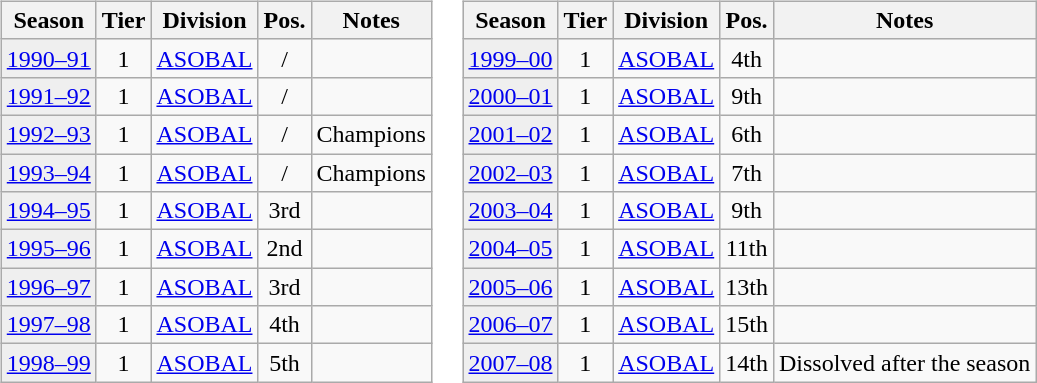<table>
<tr>
<td valign="top" width=0%><br><table class="wikitable">
<tr>
<th>Season</th>
<th>Tier</th>
<th>Division</th>
<th>Pos.</th>
<th>Notes</th>
</tr>
<tr>
<td style="background:#efefef;"><a href='#'>1990–91</a></td>
<td align="center">1</td>
<td><a href='#'>ASOBAL</a></td>
<td align="center"> / </td>
<td></td>
</tr>
<tr>
<td style="background:#efefef;"><a href='#'>1991–92</a></td>
<td align="center">1</td>
<td><a href='#'>ASOBAL</a></td>
<td align="center"> / </td>
<td></td>
</tr>
<tr>
<td style="background:#efefef;"><a href='#'>1992–93</a></td>
<td align="center">1</td>
<td><a href='#'>ASOBAL</a></td>
<td align="center"> / </td>
<td>Champions</td>
</tr>
<tr>
<td style="background:#efefef;"><a href='#'>1993–94</a></td>
<td align="center">1</td>
<td><a href='#'>ASOBAL</a></td>
<td align="center"> / </td>
<td>Champions</td>
</tr>
<tr>
<td style="background:#efefef;"><a href='#'>1994–95</a></td>
<td align="center">1</td>
<td><a href='#'>ASOBAL</a></td>
<td align="center">3rd</td>
<td></td>
</tr>
<tr>
<td style="background:#efefef;"><a href='#'>1995–96</a></td>
<td align="center">1</td>
<td><a href='#'>ASOBAL</a></td>
<td align="center">2nd</td>
<td></td>
</tr>
<tr>
<td style="background:#efefef;"><a href='#'>1996–97</a></td>
<td align="center">1</td>
<td><a href='#'>ASOBAL</a></td>
<td align="center">3rd</td>
<td></td>
</tr>
<tr>
<td style="background:#efefef;"><a href='#'>1997–98</a></td>
<td align="center">1</td>
<td><a href='#'>ASOBAL</a></td>
<td align="center">4th</td>
<td></td>
</tr>
<tr>
<td style="background:#efefef;"><a href='#'>1998–99</a></td>
<td align="center">1</td>
<td><a href='#'>ASOBAL</a></td>
<td align="center">5th</td>
<td></td>
</tr>
</table>
</td>
<td valign="top" width=0%><br><table class="wikitable">
<tr>
<th>Season</th>
<th>Tier</th>
<th>Division</th>
<th>Pos.</th>
<th>Notes</th>
</tr>
<tr>
<td style="background:#efefef;"><a href='#'>1999–00</a></td>
<td align="center">1</td>
<td><a href='#'>ASOBAL</a></td>
<td align="center">4th</td>
<td></td>
</tr>
<tr>
<td style="background:#efefef;"><a href='#'>2000–01</a></td>
<td align="center">1</td>
<td><a href='#'>ASOBAL</a></td>
<td align="center">9th</td>
<td></td>
</tr>
<tr>
<td style="background:#efefef;"><a href='#'>2001–02</a></td>
<td align="center">1</td>
<td><a href='#'>ASOBAL</a></td>
<td align="center">6th</td>
<td></td>
</tr>
<tr>
<td style="background:#efefef;"><a href='#'>2002–03</a></td>
<td align="center">1</td>
<td><a href='#'>ASOBAL</a></td>
<td align="center">7th</td>
<td></td>
</tr>
<tr>
<td style="background:#efefef;"><a href='#'>2003–04</a></td>
<td align="center">1</td>
<td><a href='#'>ASOBAL</a></td>
<td align="center">9th</td>
<td></td>
</tr>
<tr>
<td style="background:#efefef;"><a href='#'>2004–05</a></td>
<td align="center">1</td>
<td><a href='#'>ASOBAL</a></td>
<td align="center">11th</td>
<td></td>
</tr>
<tr>
<td style="background:#efefef;"><a href='#'>2005–06</a></td>
<td align="center">1</td>
<td><a href='#'>ASOBAL</a></td>
<td align="center">13th</td>
<td></td>
</tr>
<tr>
<td style="background:#efefef;"><a href='#'>2006–07</a></td>
<td align="center">1</td>
<td><a href='#'>ASOBAL</a></td>
<td align="center">15th</td>
<td></td>
</tr>
<tr>
<td style="background:#efefef;"><a href='#'>2007–08</a></td>
<td align="center">1</td>
<td><a href='#'>ASOBAL</a></td>
<td align="center">14th</td>
<td>Dissolved after the season</td>
</tr>
</table>
</td>
</tr>
</table>
